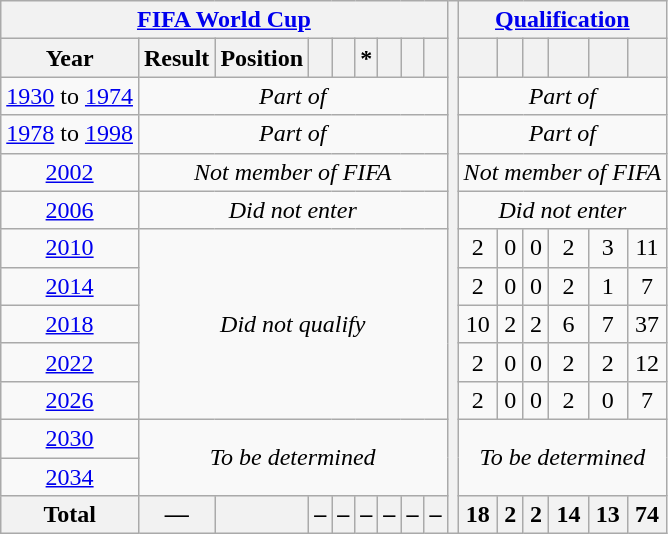<table class="wikitable" style="text-align: center;">
<tr>
<th colspan=9><a href='#'>FIFA World Cup</a></th>
<th rowspan=39></th>
<th colspan=6><a href='#'>Qualification</a></th>
</tr>
<tr>
<th>Year</th>
<th>Result</th>
<th>Position</th>
<th></th>
<th></th>
<th>*</th>
<th></th>
<th></th>
<th></th>
<th></th>
<th></th>
<th></th>
<th></th>
<th></th>
<th></th>
</tr>
<tr>
<td> <a href='#'>1930</a> to  <a href='#'>1974</a></td>
<td colspan=8><em>Part of </em></td>
<td colspan=6><em>Part of </em></td>
</tr>
<tr>
<td> <a href='#'>1978</a> to  <a href='#'>1998</a></td>
<td colspan=8><em>Part of </em></td>
<td colspan=6><em>Part of </em></td>
</tr>
<tr>
<td>  <a href='#'>2002</a></td>
<td colspan=8><em>Not member of FIFA</em></td>
<td colspan=6><em>Not member of FIFA</em></td>
</tr>
<tr>
<td> <a href='#'>2006</a></td>
<td colspan=8><em>Did not enter</em></td>
<td colspan=6><em>Did not enter</em></td>
</tr>
<tr>
<td> <a href='#'>2010</a></td>
<td colspan=8 rowspan=5><em>Did not qualify</em></td>
<td>2</td>
<td>0</td>
<td>0</td>
<td>2</td>
<td>3</td>
<td>11</td>
</tr>
<tr>
<td> <a href='#'>2014</a></td>
<td>2</td>
<td>0</td>
<td>0</td>
<td>2</td>
<td>1</td>
<td>7</td>
</tr>
<tr>
<td> <a href='#'>2018</a></td>
<td>10</td>
<td>2</td>
<td>2</td>
<td>6</td>
<td>7</td>
<td>37</td>
</tr>
<tr>
<td> <a href='#'>2022</a></td>
<td>2</td>
<td>0</td>
<td>0</td>
<td>2</td>
<td>2</td>
<td>12</td>
</tr>
<tr>
<td>   <a href='#'>2026</a></td>
<td>2</td>
<td>0</td>
<td>0</td>
<td>2</td>
<td>0</td>
<td>7</td>
</tr>
<tr>
<td>   <a href='#'>2030</a></td>
<td colspan=8 rowspan=2><em>To be determined</em></td>
<td colspan=6 rowspan=2><em>To be determined</em></td>
</tr>
<tr>
<td> <a href='#'>2034</a></td>
</tr>
<tr>
<th>Total</th>
<th>—</th>
<th></th>
<th>–</th>
<th>–</th>
<th>–</th>
<th>–</th>
<th>–</th>
<th>–</th>
<th>18</th>
<th>2</th>
<th>2</th>
<th>14</th>
<th>13</th>
<th>74</th>
</tr>
</table>
